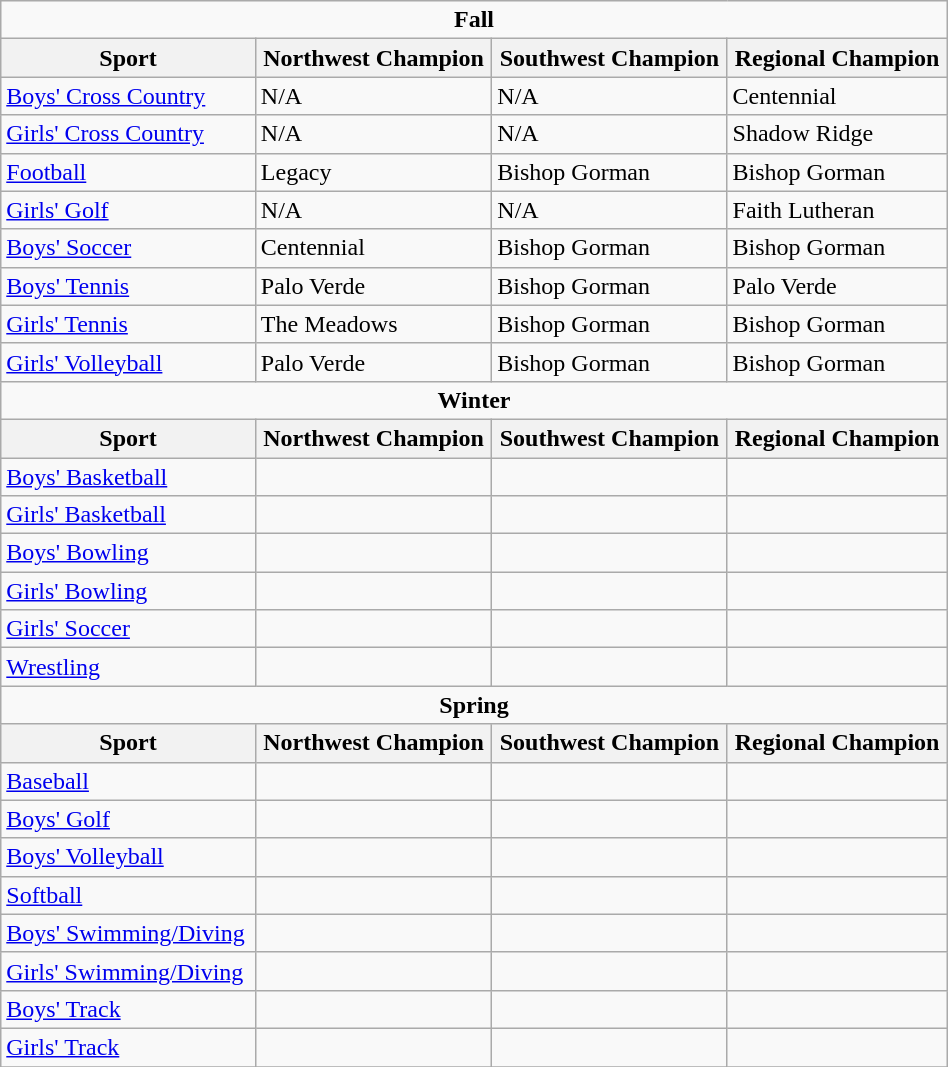<table class="wikitable" style="width: 50%" style="text-align:center">
<tr>
<td align="center" colspan="4"><strong>Fall</strong></td>
</tr>
<tr>
<th>Sport</th>
<th>Northwest Champion</th>
<th>Southwest Champion</th>
<th>Regional Champion</th>
</tr>
<tr>
<td align=left><a href='#'>Boys' Cross Country</a></td>
<td>N/A</td>
<td>N/A</td>
<td>Centennial</td>
</tr>
<tr>
<td align=left><a href='#'>Girls' Cross Country</a></td>
<td>N/A</td>
<td>N/A</td>
<td>Shadow Ridge</td>
</tr>
<tr>
<td align=left><a href='#'>Football</a></td>
<td>Legacy</td>
<td>Bishop Gorman</td>
<td>Bishop Gorman</td>
</tr>
<tr>
<td align=left><a href='#'>Girls' Golf</a></td>
<td>N/A</td>
<td>N/A</td>
<td>Faith Lutheran</td>
</tr>
<tr>
<td align=left><a href='#'>Boys' Soccer</a></td>
<td>Centennial</td>
<td>Bishop Gorman</td>
<td>Bishop Gorman</td>
</tr>
<tr>
<td align=left><a href='#'>Boys' Tennis</a></td>
<td>Palo Verde</td>
<td>Bishop Gorman</td>
<td>Palo Verde</td>
</tr>
<tr>
<td align=left><a href='#'>Girls' Tennis</a></td>
<td>The Meadows</td>
<td>Bishop Gorman</td>
<td>Bishop Gorman</td>
</tr>
<tr>
<td align=left><a href='#'>Girls' Volleyball</a></td>
<td>Palo Verde</td>
<td>Bishop Gorman</td>
<td>Bishop Gorman</td>
</tr>
<tr>
<td align="center" colspan="4"><strong>Winter</strong></td>
</tr>
<tr>
<th>Sport</th>
<th>Northwest Champion</th>
<th>Southwest Champion</th>
<th>Regional Champion</th>
</tr>
<tr>
<td align=left><a href='#'>Boys' Basketball</a></td>
<td></td>
<td></td>
<td></td>
</tr>
<tr>
<td align=left><a href='#'>Girls' Basketball</a></td>
<td></td>
<td></td>
<td></td>
</tr>
<tr>
<td align=left><a href='#'>Boys' Bowling</a></td>
<td></td>
<td></td>
<td></td>
</tr>
<tr>
<td align=left><a href='#'>Girls' Bowling</a></td>
<td></td>
<td></td>
<td></td>
</tr>
<tr>
<td align=left><a href='#'>Girls' Soccer</a></td>
<td></td>
<td></td>
<td></td>
</tr>
<tr>
<td align=left><a href='#'>Wrestling</a></td>
<td></td>
<td></td>
<td></td>
</tr>
<tr>
<td align="center" colspan="4"><strong>Spring</strong></td>
</tr>
<tr>
<th>Sport</th>
<th>Northwest Champion</th>
<th>Southwest Champion</th>
<th>Regional Champion</th>
</tr>
<tr>
<td align=left><a href='#'>Baseball</a></td>
<td></td>
<td></td>
<td></td>
</tr>
<tr>
<td align=left><a href='#'>Boys' Golf</a></td>
<td></td>
<td></td>
<td></td>
</tr>
<tr>
<td align=left><a href='#'>Boys' Volleyball</a></td>
<td></td>
<td></td>
<td></td>
</tr>
<tr>
<td align=left><a href='#'>Softball</a></td>
<td></td>
<td></td>
<td></td>
</tr>
<tr>
<td align=left><a href='#'>Boys' Swimming/Diving</a></td>
<td></td>
<td></td>
<td></td>
</tr>
<tr>
<td align=left><a href='#'>Girls' Swimming/Diving</a></td>
<td></td>
<td></td>
<td></td>
</tr>
<tr>
<td align=left><a href='#'>Boys' Track</a></td>
<td></td>
<td></td>
<td></td>
</tr>
<tr>
<td align=left><a href='#'>Girls' Track</a></td>
<td></td>
<td></td>
<td></td>
</tr>
<tr>
</tr>
</table>
